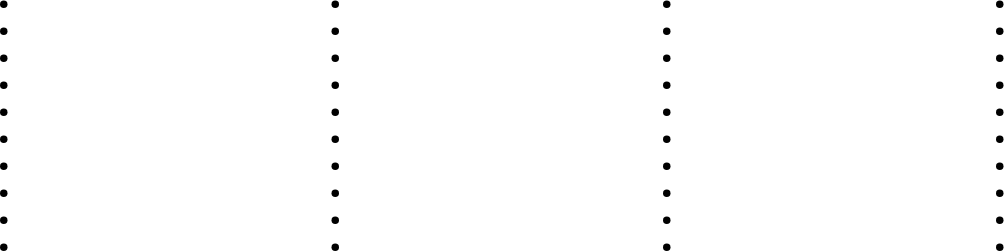<table border="0" cellpadding="0" cellspacing="0" width="70%">
<tr>
<th width=10% valign="top" align="left" style="font-weight:normal"><br><ul><li></li><li></li><li></li><li></li><li></li><li></li><li></li><li></li><li></li><li></li></ul></th>
<th width=10% valign="top" align="left" style="font-weight:normal"><br><ul><li></li><li></li><li></li><li></li><li></li><li></li><li></li><li></li><li></li><li></li></ul></th>
<th width=10% valign="top" align="left" style="font-weight:normal"><br><ul><li></li><li></li><li></li><li></li><li></li><li></li><li></li><li></li><li></li><li></li></ul></th>
<th width=10% valign="top" align="left" style="font-weight:normal"><br><ul><li></li><li></li><li></li><li></li><li></li><li></li><li></li><li></li><li></li><li></li></ul></th>
</tr>
</table>
